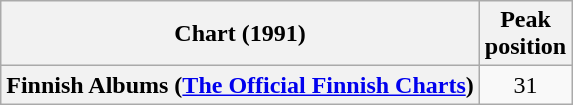<table class="wikitable sortable plainrowheaders">
<tr>
<th>Chart (1991)</th>
<th>Peak<br>position</th>
</tr>
<tr>
<th scope="row">Finnish Albums (<a href='#'>The Official Finnish Charts</a>)</th>
<td align="center">31</td>
</tr>
</table>
